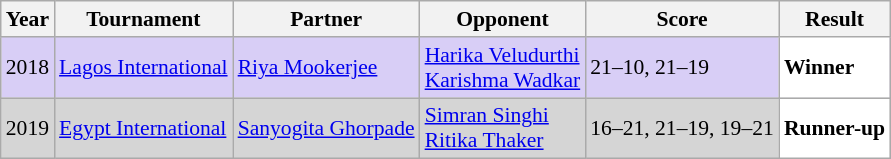<table class="sortable wikitable" style="font-size: 90%;">
<tr>
<th>Year</th>
<th>Tournament</th>
<th>Partner</th>
<th>Opponent</th>
<th>Score</th>
<th>Result</th>
</tr>
<tr style="background:#D8CEF6">
<td align="center">2018</td>
<td align="left"><a href='#'>Lagos International</a></td>
<td align="left"> <a href='#'>Riya Mookerjee</a></td>
<td align="left"> <a href='#'>Harika Veludurthi</a> <br>  <a href='#'>Karishma Wadkar</a></td>
<td align="left">21–10, 21–19</td>
<td style="text-align:left; background:white"> <strong>Winner</strong></td>
</tr>
<tr style="background:#D5D5D5">
<td align="center">2019</td>
<td align="left"><a href='#'>Egypt International</a></td>
<td align="left"> <a href='#'>Sanyogita Ghorpade</a></td>
<td align="left"> <a href='#'>Simran Singhi</a> <br>  <a href='#'>Ritika Thaker</a></td>
<td align="left">16–21, 21–19, 19–21</td>
<td style="text-align:left; background:white"> <strong>Runner-up</strong></td>
</tr>
</table>
